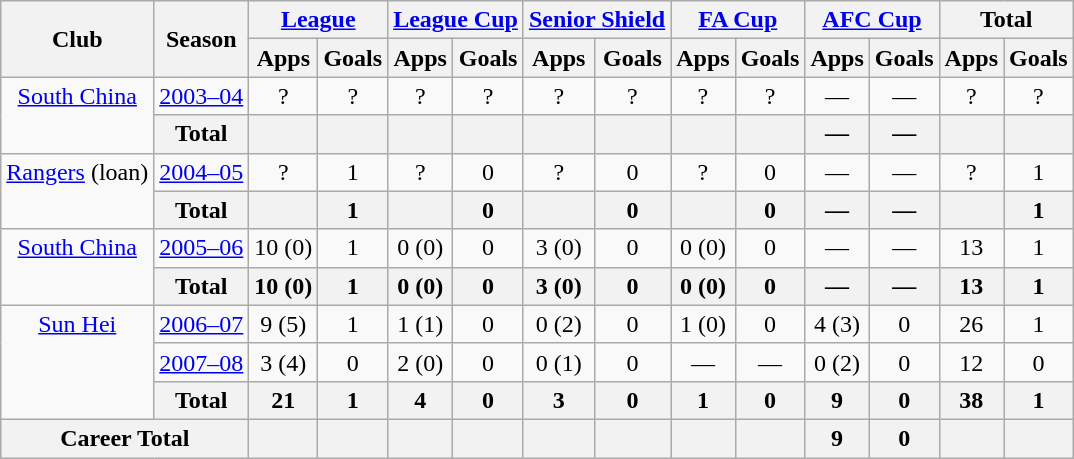<table class="wikitable" style="text-align: center;">
<tr>
<th rowspan="2">Club</th>
<th rowspan="2">Season</th>
<th colspan="2"><a href='#'>League</a></th>
<th colspan="2"><a href='#'>League Cup</a></th>
<th colspan="2"><a href='#'>Senior Shield</a></th>
<th colspan="2"><a href='#'>FA Cup</a></th>
<th colspan="2"><a href='#'>AFC Cup</a></th>
<th colspan="2">Total</th>
</tr>
<tr>
<th>Apps</th>
<th>Goals</th>
<th>Apps</th>
<th>Goals</th>
<th>Apps</th>
<th>Goals</th>
<th>Apps</th>
<th>Goals</th>
<th>Apps</th>
<th>Goals</th>
<th>Apps</th>
<th>Goals</th>
</tr>
<tr>
<td rowspan="2" valign="top"><a href='#'>South China</a></td>
<td><a href='#'>2003–04</a></td>
<td>?</td>
<td>?</td>
<td>?</td>
<td>?</td>
<td>?</td>
<td>?</td>
<td>?</td>
<td>?</td>
<td>—</td>
<td>—</td>
<td>?</td>
<td>?</td>
</tr>
<tr>
<th>Total</th>
<th></th>
<th></th>
<th></th>
<th></th>
<th></th>
<th></th>
<th></th>
<th></th>
<th>—</th>
<th>—</th>
<th></th>
<th></th>
</tr>
<tr>
<td rowspan="2" valign="top"><a href='#'>Rangers</a> (loan)</td>
<td><a href='#'>2004–05</a></td>
<td>?</td>
<td>1</td>
<td>?</td>
<td>0</td>
<td>?</td>
<td>0</td>
<td>?</td>
<td>0</td>
<td>—</td>
<td>—</td>
<td>?</td>
<td>1</td>
</tr>
<tr>
<th>Total</th>
<th></th>
<th>1</th>
<th></th>
<th>0</th>
<th></th>
<th>0</th>
<th></th>
<th>0</th>
<th>—</th>
<th>—</th>
<th></th>
<th>1</th>
</tr>
<tr>
<td rowspan="2" valign="top"><a href='#'>South China</a></td>
<td><a href='#'>2005–06</a></td>
<td>10 (0)</td>
<td>1</td>
<td>0 (0)</td>
<td>0</td>
<td>3 (0)</td>
<td>0</td>
<td>0 (0)</td>
<td>0</td>
<td>—</td>
<td>—</td>
<td>13</td>
<td>1</td>
</tr>
<tr>
<th>Total</th>
<th>10 (0)</th>
<th>1</th>
<th>0 (0)</th>
<th>0</th>
<th>3 (0)</th>
<th>0</th>
<th>0 (0)</th>
<th>0</th>
<th>—</th>
<th>—</th>
<th>13</th>
<th>1</th>
</tr>
<tr>
<td rowspan="3" valign="top"><a href='#'>Sun Hei</a></td>
<td><a href='#'>2006–07</a></td>
<td>9 (5)</td>
<td>1</td>
<td>1 (1)</td>
<td>0</td>
<td>0 (2)</td>
<td>0</td>
<td>1 (0)</td>
<td>0</td>
<td>4 (3)</td>
<td>0</td>
<td>26</td>
<td>1</td>
</tr>
<tr>
<td><a href='#'>2007–08</a></td>
<td>3 (4)</td>
<td>0</td>
<td>2 (0)</td>
<td>0</td>
<td>0 (1)</td>
<td>0</td>
<td>—</td>
<td>—</td>
<td>0 (2)</td>
<td>0</td>
<td>12</td>
<td>0</td>
</tr>
<tr>
<th>Total</th>
<th>21</th>
<th>1</th>
<th>4</th>
<th>0</th>
<th>3</th>
<th>0</th>
<th>1</th>
<th>0</th>
<th>9</th>
<th>0</th>
<th>38</th>
<th>1</th>
</tr>
<tr>
<th colspan="2">Career Total</th>
<th></th>
<th></th>
<th></th>
<th></th>
<th></th>
<th></th>
<th></th>
<th></th>
<th>9</th>
<th>0</th>
<th></th>
<th></th>
</tr>
</table>
